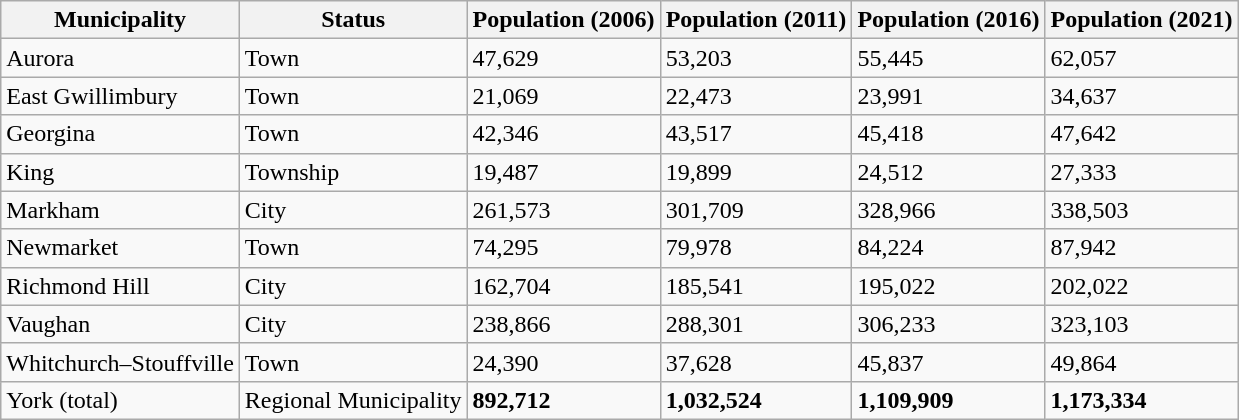<table class="wikitable sortable">
<tr>
<th>Municipality</th>
<th>Status</th>
<th>Population (2006)</th>
<th>Population (2011)</th>
<th>Population (2016)</th>
<th>Population (2021)</th>
</tr>
<tr>
<td>Aurora</td>
<td>Town</td>
<td>47,629</td>
<td>53,203</td>
<td>55,445</td>
<td>62,057</td>
</tr>
<tr>
<td>East Gwillimbury</td>
<td>Town</td>
<td>21,069</td>
<td>22,473</td>
<td>23,991</td>
<td>34,637</td>
</tr>
<tr>
<td>Georgina</td>
<td>Town</td>
<td>42,346</td>
<td>43,517</td>
<td>45,418</td>
<td>47,642</td>
</tr>
<tr>
<td>King</td>
<td>Township</td>
<td>19,487</td>
<td>19,899</td>
<td>24,512</td>
<td>27,333</td>
</tr>
<tr>
<td>Markham</td>
<td>City</td>
<td>261,573</td>
<td>301,709</td>
<td>328,966</td>
<td>338,503</td>
</tr>
<tr>
<td>Newmarket</td>
<td>Town</td>
<td>74,295</td>
<td>79,978</td>
<td>84,224</td>
<td>87,942</td>
</tr>
<tr>
<td>Richmond Hill</td>
<td>City</td>
<td>162,704</td>
<td>185,541</td>
<td>195,022</td>
<td>202,022</td>
</tr>
<tr>
<td>Vaughan</td>
<td>City</td>
<td>238,866</td>
<td>288,301</td>
<td>306,233</td>
<td>323,103</td>
</tr>
<tr>
<td>Whitchurch–Stouffville</td>
<td>Town</td>
<td>24,390</td>
<td>37,628</td>
<td>45,837</td>
<td>49,864</td>
</tr>
<tr>
<td>York (total)</td>
<td>Regional Municipality</td>
<td><strong>892,712</strong></td>
<td><strong>1,032,524</strong></td>
<td><strong>1,109,909</strong></td>
<td><strong>1,173,334</strong></td>
</tr>
</table>
